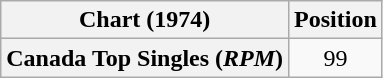<table class="wikitable plainrowheaders" style="text-align:center">
<tr>
<th>Chart (1974)</th>
<th>Position</th>
</tr>
<tr>
<th scope="row">Canada Top Singles (<em>RPM</em>)</th>
<td>99</td>
</tr>
</table>
